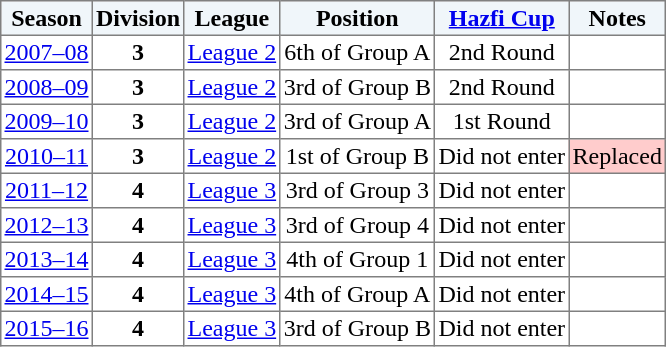<table border="1" cellpadding="2" style="border-collapse:collapse; text-align:center; font-size:normal;">
<tr style="background:#f0f6fa;">
<th>Season</th>
<th>Division</th>
<th>League</th>
<th>Position</th>
<th><a href='#'>Hazfi Cup</a></th>
<th>Notes</th>
</tr>
<tr>
<td><a href='#'>2007–08</a></td>
<td><strong>3</strong></td>
<td><a href='#'>League 2</a></td>
<td>6th of Group A</td>
<td>2nd Round</td>
<td></td>
</tr>
<tr>
<td><a href='#'>2008–09</a></td>
<td><strong>3</strong></td>
<td><a href='#'>League 2</a></td>
<td>3rd of Group B</td>
<td>2nd Round</td>
<td></td>
</tr>
<tr>
<td><a href='#'>2009–10</a></td>
<td><strong>3</strong></td>
<td><a href='#'>League 2</a></td>
<td>3rd of Group A</td>
<td>1st Round</td>
<td></td>
</tr>
<tr>
<td><a href='#'>2010–11</a></td>
<td><strong>3</strong></td>
<td><a href='#'>League 2</a></td>
<td>1st of Group B</td>
<td>Did not enter</td>
<td style="background:#fcc;">Replaced</td>
</tr>
<tr>
<td><a href='#'>2011–12</a></td>
<td><strong>4</strong></td>
<td><a href='#'>League 3</a></td>
<td>3rd of Group 3</td>
<td>Did not enter</td>
<td></td>
</tr>
<tr>
<td><a href='#'>2012–13</a></td>
<td><strong>4</strong></td>
<td><a href='#'>League 3</a></td>
<td>3rd of Group 4</td>
<td>Did not enter</td>
<td></td>
</tr>
<tr>
<td><a href='#'>2013–14</a></td>
<td><strong>4</strong></td>
<td><a href='#'>League 3</a></td>
<td>4th of Group 1</td>
<td>Did not enter</td>
<td></td>
</tr>
<tr>
<td><a href='#'>2014–15</a></td>
<td><strong>4</strong></td>
<td><a href='#'>League 3</a></td>
<td>4th of Group A</td>
<td>Did not enter</td>
<td></td>
</tr>
<tr>
<td><a href='#'>2015–16</a></td>
<td><strong>4</strong></td>
<td><a href='#'>League 3</a></td>
<td>3rd of Group B</td>
<td>Did not enter</td>
<td></td>
</tr>
</table>
